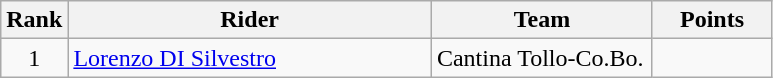<table class="wikitable">
<tr>
<th>Rank</th>
<th>Rider</th>
<th>Team</th>
<th>Points</th>
</tr>
<tr>
<td align=center>1</td>
<td width=235> <a href='#'>Lorenzo DI Silvestro</a> </td>
<td width=140>Cantina Tollo-Co.Bo.</td>
<td width=72 align=right></td>
</tr>
</table>
